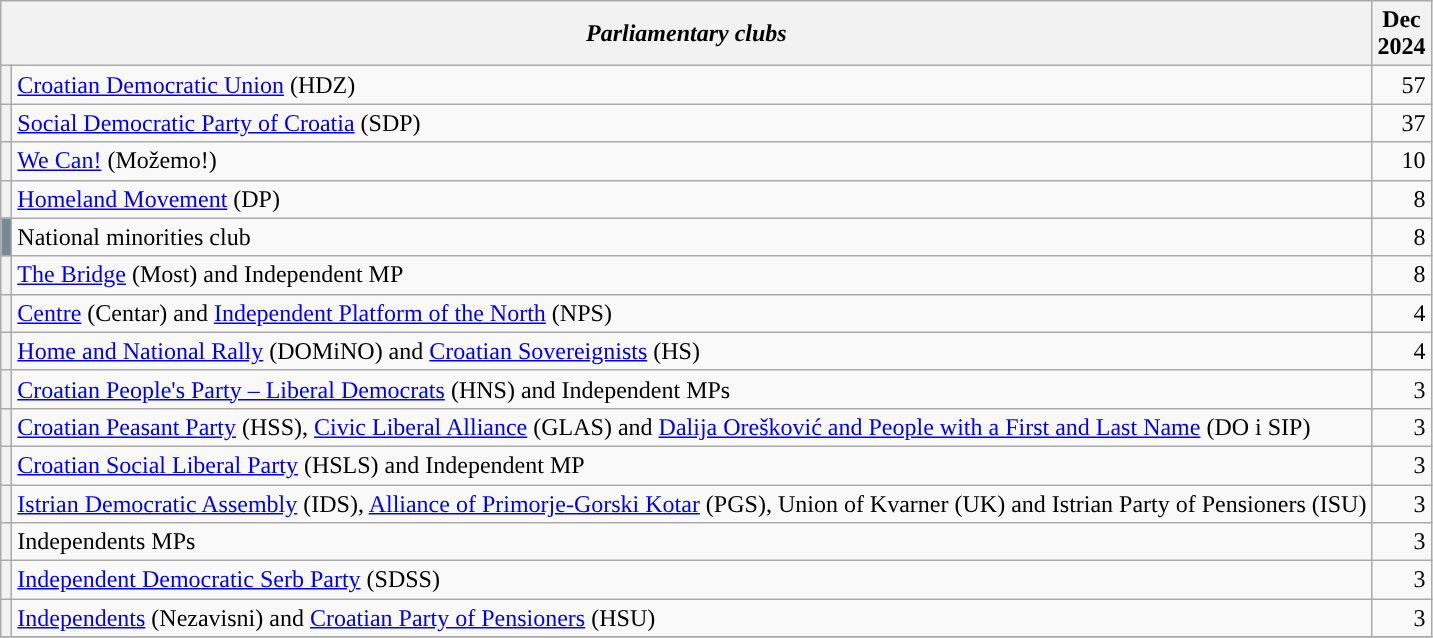<table class="wikitable">
<tr>
<th colspan="2"><em>Parliamentary clubs</em></th>
<th>Dec<br>2024</th>
</tr>
<tr>
<th style="background-color: "></th>
<td><a href='#'>Croatian Democratic Union</a> (HDZ)</td>
<td align="right">57</td>
</tr>
<tr>
<th style="background-color: "></th>
<td><a href='#'>Social Democratic Party of Croatia</a> (SDP)</td>
<td align="right">37</td>
</tr>
<tr>
<th style="background-color: "></th>
<td><a href='#'>We Can!</a> (Možemo!)</td>
<td align="right">10</td>
</tr>
<tr>
<th style="background-color: "></th>
<td><a href='#'>Homeland Movement</a> (DP)</td>
<td align="right">8</td>
</tr>
<tr>
<th style="background-color: #778899"></th>
<td>National minorities club</td>
<td align="right">8</td>
</tr>
<tr>
<th style="background-color: "></th>
<td><a href='#'>The Bridge</a> (Most) and Independent MP</td>
<td align="right">8</td>
</tr>
<tr>
<th style="background-color: "></th>
<td><a href='#'>Centre</a> (Centar) and <a href='#'>Independent Platform of the North</a> (NPS)</td>
<td align="right">4</td>
</tr>
<tr>
<th style="background-color: "></th>
<td><a href='#'>Home and National Rally</a> (DOMiNO) and <a href='#'>Croatian Sovereignists</a> (HS)</td>
<td align="right">4</td>
</tr>
<tr>
<th style="background-color: "></th>
<td><a href='#'>Croatian People's Party – Liberal Democrats</a> (HNS) and Independent MPs</td>
<td align="right">3</td>
</tr>
<tr>
<th style="background-color: "></th>
<td><a href='#'>Croatian Peasant Party</a> (HSS), <a href='#'>Civic Liberal Alliance</a> (GLAS) and <a href='#'>Dalija Orešković and People with a First and Last Name</a> (DO i SIP)</td>
<td align="right">3</td>
</tr>
<tr>
<th style="background-color: "></th>
<td><a href='#'>Croatian Social Liberal Party</a> (HSLS) and Independent MP</td>
<td align="right">3</td>
</tr>
<tr>
<th style="background-color: "></th>
<td><a href='#'>Istrian Democratic Assembly</a> (IDS), <a href='#'>Alliance of Primorje-Gorski Kotar</a> (PGS), Union of Kvarner (UK) and Istrian Party of Pensioners (ISU)</td>
<td align="right">3</td>
</tr>
<tr>
<th style="background-color: "></th>
<td>Independents MPs</td>
<td align="right">3</td>
</tr>
<tr>
<th style="background-color: "></th>
<td><a href='#'>Independent Democratic Serb Party</a> (SDSS)</td>
<td align="right">3</td>
</tr>
<tr>
<th style="background-color: "></th>
<td><a href='#'>Independents</a> (Nezavisni) and <a href='#'>Croatian Party of Pensioners</a> (HSU)</td>
<td align="right">3</td>
</tr>
<tr>
</tr>
</table>
